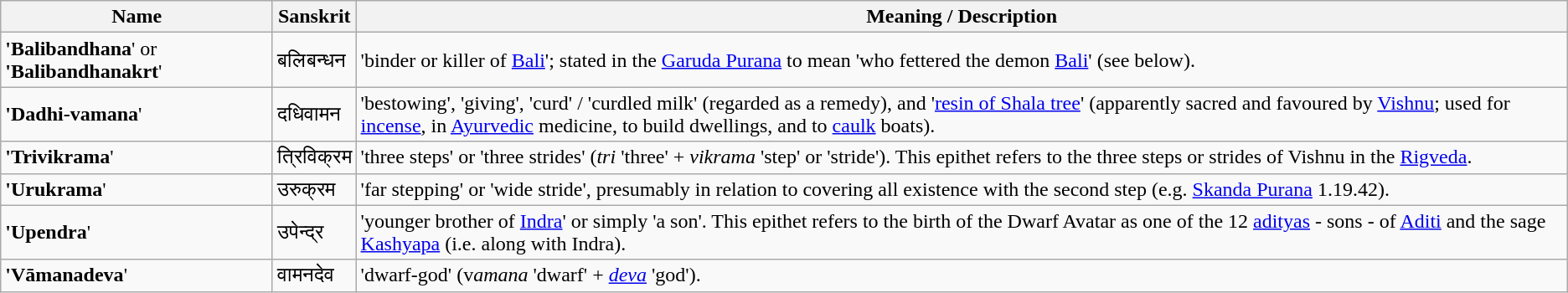<table class="wikitable">
<tr>
<th>Name</th>
<th>Sanskrit</th>
<th>Meaning / Description</th>
</tr>
<tr>
<td><strong>'Balibandhana</strong>' or <strong>'Balibandhanakrt</strong>'</td>
<td>बलिबन्धन</td>
<td>'binder or killer of <a href='#'>Bali</a>'; stated in the <a href='#'>Garuda Purana</a> to mean 'who fettered the demon <a href='#'>Bali</a>' (see below).</td>
</tr>
<tr>
<td><strong>'Dadhi-vamana</strong>'</td>
<td>दधिवामन</td>
<td>'bestowing', 'giving', 'curd' / 'curdled milk' (regarded as a remedy), and '<a href='#'>resin of Shala tree</a>' (apparently sacred and favoured by <a href='#'>Vishnu</a>; used for <a href='#'>incense</a>, in <a href='#'>Ayurvedic</a> medicine, to build dwellings, and to <a href='#'>caulk</a> boats).</td>
</tr>
<tr>
<td><strong>'Trivikrama</strong>'</td>
<td>त्रिविक्रम</td>
<td>'three steps' or 'three strides' (<em>tri</em> 'three' + <em>vikrama</em> 'step' or 'stride').<strong></strong> This epithet refers to the three steps or strides of Vishnu in the <a href='#'>Rigveda</a>.</td>
</tr>
<tr>
<td><strong>'Urukrama</strong>'</td>
<td>उरुक्रम</td>
<td>'far stepping' or 'wide stride', presumably in relation to covering all existence with the second step (e.g. <a href='#'>Skanda Purana</a> 1.19.42).</td>
</tr>
<tr>
<td><strong>'Upendra</strong>'</td>
<td>उपेन्द्र</td>
<td>'younger brother of <a href='#'>Indra</a>' or simply 'a son'. This epithet refers to the birth of the Dwarf Avatar as one of the 12 <a href='#'>adityas</a> - sons - of <a href='#'>Aditi</a> and the sage <a href='#'>Kashyapa</a> (i.e. along with Indra).</td>
</tr>
<tr>
<td><strong>'Vāmanadeva</strong>'</td>
<td>वामनदेव</td>
<td>'dwarf-god' (v<em>amana</em> 'dwarf' + <a href='#'><em>deva</em></a> 'god').</td>
</tr>
</table>
